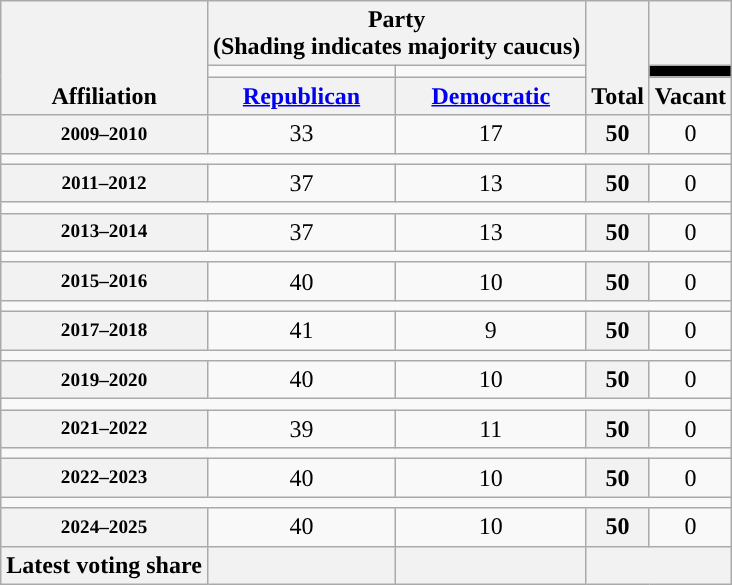<table class=wikitable style="text-align:center">
<tr style="vertical-align:bottom;">
<th rowspan=3>Affiliation</th>
<th colspan=2>Party <div>(Shading indicates majority caucus)</div></th>
<th rowspan=3>Total</th>
<th></th>
</tr>
<tr style="height:5px">
<td style="background-color:"></td>
<td style="background-color:"></td>
<td style="background: black"></td>
</tr>
<tr>
<th><a href='#'>Republican</a></th>
<th><a href='#'>Democratic</a></th>
<th>Vacant</th>
</tr>
<tr>
<th nowrap style="font-size:80%">2009–2010</th>
<td>33</td>
<td>17</td>
<th>50</th>
<td>0</td>
</tr>
<tr>
<td colspan=5></td>
</tr>
<tr>
<th nowrap style="font-size:80%">2011–2012</th>
<td>37</td>
<td>13</td>
<th>50</th>
<td>0</td>
</tr>
<tr>
<td colspan=5></td>
</tr>
<tr>
<th nowrap style="font-size:80%">2013–2014</th>
<td>37</td>
<td>13</td>
<th>50</th>
<td>0</td>
</tr>
<tr>
<td colspan=5></td>
</tr>
<tr>
<th nowrap style="font-size:80%">2015–2016</th>
<td>40</td>
<td>10</td>
<th>50</th>
<td>0</td>
</tr>
<tr>
<td colspan=5></td>
</tr>
<tr>
<th nowrap style="font-size:80%">2017–2018</th>
<td>41</td>
<td>9</td>
<th>50</th>
<td>0</td>
</tr>
<tr>
<td colspan=5></td>
</tr>
<tr>
<th nowrap style="font-size:80%">2019–2020</th>
<td>40</td>
<td>10</td>
<th>50</th>
<td>0</td>
</tr>
<tr>
<td colspan=5></td>
</tr>
<tr>
<th nowrap style="font-size:80%">2021–2022</th>
<td>39</td>
<td>11</td>
<th>50</th>
<td>0</td>
</tr>
<tr>
<td colspan=5></td>
</tr>
<tr>
<th nowrap style="font-size:80%">2022–2023</th>
<td>40</td>
<td>10</td>
<th>50</th>
<td>0</td>
</tr>
<tr>
<td colspan=5></td>
</tr>
<tr>
<th nowrap style="font-size:80%">2024–2025</th>
<td>40</td>
<td>10</td>
<th>50</th>
<td>0</td>
</tr>
<tr>
<th>Latest voting share</th>
<th></th>
<th></th>
<th colspan=2></th>
</tr>
</table>
